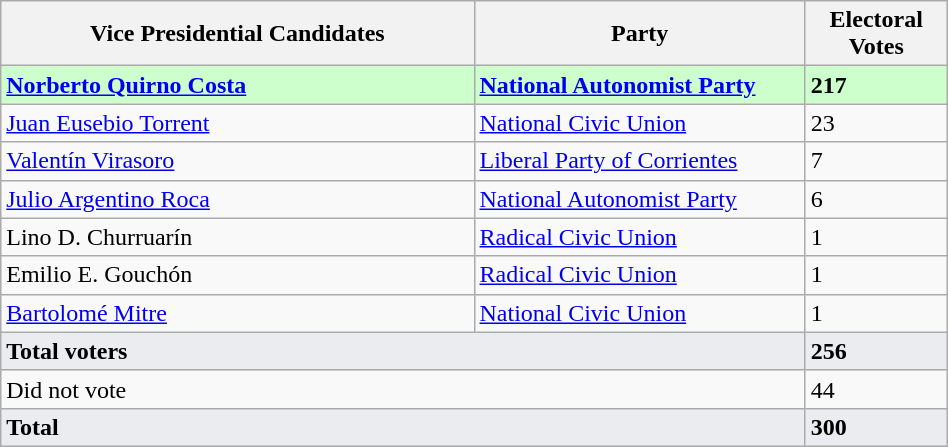<table class="wikitable" width="50%">
<tr>
<th width="50%">Vice Presidential Candidates</th>
<th width="35%">Party</th>
<th width="15%">Electoral Votes</th>
</tr>
<tr style="background:#cfc;">
<td><strong><a href='#'>Norberto Quirno Costa</a></strong></td>
<td><strong><a href='#'>National Autonomist Party</a></strong></td>
<td><strong>217</strong></td>
</tr>
<tr>
<td><a href='#'>Juan Eusebio Torrent</a></td>
<td><a href='#'>National Civic Union</a></td>
<td>23</td>
</tr>
<tr>
<td><a href='#'>Valentín Virasoro</a></td>
<td><a href='#'>Liberal Party of Corrientes</a></td>
<td>7</td>
</tr>
<tr>
<td><a href='#'>Julio Argentino Roca</a></td>
<td><a href='#'>National Autonomist Party</a></td>
<td>6</td>
</tr>
<tr>
<td>Lino D. Churruarín</td>
<td><a href='#'>Radical Civic Union</a></td>
<td>1</td>
</tr>
<tr>
<td>Emilio E. Gouchón</td>
<td><a href='#'>Radical Civic Union</a></td>
<td>1</td>
</tr>
<tr>
<td><a href='#'>Bartolomé Mitre</a></td>
<td><a href='#'>National Civic Union</a></td>
<td>1</td>
</tr>
<tr style="background:#EAECF0;">
<td colspan=2><strong>Total voters</strong></td>
<td><strong>256</strong></td>
</tr>
<tr>
<td colspan=2>Did not vote</td>
<td>44</td>
</tr>
<tr style="background:#EAECF0;">
<td colspan=2><strong>Total</strong></td>
<td><strong>300</strong></td>
</tr>
</table>
